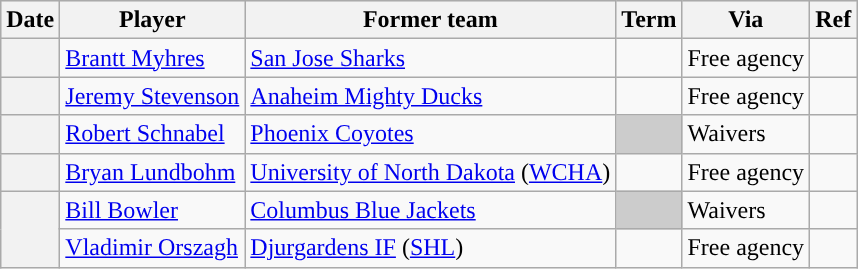<table class="wikitable plainrowheaders">
<tr style="background:#ddd; text-align:center;">
<th>Date</th>
<th>Player</th>
<th>Former team</th>
<th>Term</th>
<th>Via</th>
<th>Ref</th>
</tr>
<tr>
<th scope="row"></th>
<td><a href='#'>Brantt Myhres</a></td>
<td><a href='#'>San Jose Sharks</a></td>
<td></td>
<td>Free agency</td>
<td></td>
</tr>
<tr>
<th scope="row"></th>
<td><a href='#'>Jeremy Stevenson</a></td>
<td><a href='#'>Anaheim Mighty Ducks</a></td>
<td></td>
<td>Free agency</td>
<td></td>
</tr>
<tr>
<th scope="row"></th>
<td><a href='#'>Robert Schnabel</a></td>
<td><a href='#'>Phoenix Coyotes</a></td>
<td style="background:#ccc"></td>
<td>Waivers</td>
<td></td>
</tr>
<tr>
<th scope="row"></th>
<td><a href='#'>Bryan Lundbohm</a></td>
<td><a href='#'>University of North Dakota</a> (<a href='#'>WCHA</a>)</td>
<td></td>
<td>Free agency</td>
<td></td>
</tr>
<tr>
<th scope="row" rowspan=2></th>
<td><a href='#'>Bill Bowler</a></td>
<td><a href='#'>Columbus Blue Jackets</a></td>
<td style="background:#ccc"></td>
<td>Waivers</td>
<td></td>
</tr>
<tr>
<td><a href='#'>Vladimir Orszagh</a></td>
<td><a href='#'>Djurgardens IF</a> (<a href='#'>SHL</a>)</td>
<td></td>
<td>Free agency</td>
<td></td>
</tr>
</table>
